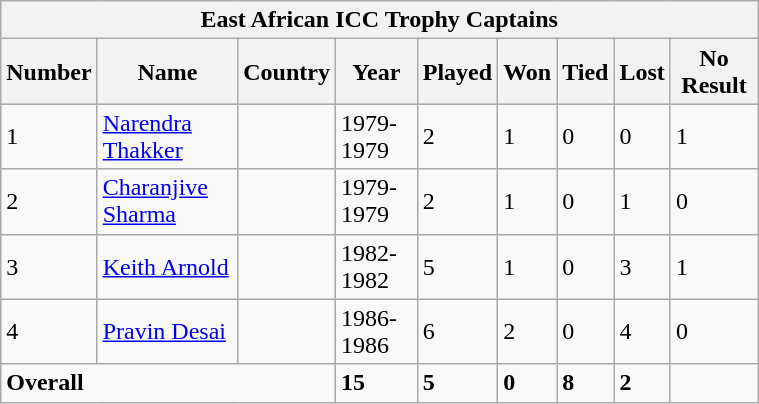<table class="wikitable" width="40%">
<tr>
<th bgcolor="#efefef" colspan=9>East African ICC Trophy Captains</th>
</tr>
<tr bgcolor="#efefef">
<th>Number</th>
<th>Name</th>
<th>Country</th>
<th>Year</th>
<th>Played</th>
<th>Won</th>
<th>Tied</th>
<th>Lost</th>
<th>No Result</th>
</tr>
<tr>
<td>1</td>
<td><a href='#'>Narendra Thakker</a></td>
<td></td>
<td>1979-1979</td>
<td>2</td>
<td>1</td>
<td>0</td>
<td>0</td>
<td>1</td>
</tr>
<tr>
<td>2</td>
<td><a href='#'>Charanjive Sharma</a></td>
<td></td>
<td>1979-1979</td>
<td>2</td>
<td>1</td>
<td>0</td>
<td>1</td>
<td>0</td>
</tr>
<tr>
<td>3</td>
<td><a href='#'>Keith Arnold</a></td>
<td></td>
<td>1982-1982</td>
<td>5</td>
<td>1</td>
<td>0</td>
<td>3</td>
<td>1</td>
</tr>
<tr>
<td>4</td>
<td><a href='#'>Pravin Desai</a></td>
<td></td>
<td>1986-1986</td>
<td>6</td>
<td>2</td>
<td>0</td>
<td>4</td>
<td>0</td>
</tr>
<tr>
<td colspan=3><strong>Overall</strong></td>
<td><strong>15</strong></td>
<td><strong>5</strong></td>
<td><strong>0</strong></td>
<td><strong>8</strong></td>
<td><strong>2</strong></td>
</tr>
</table>
